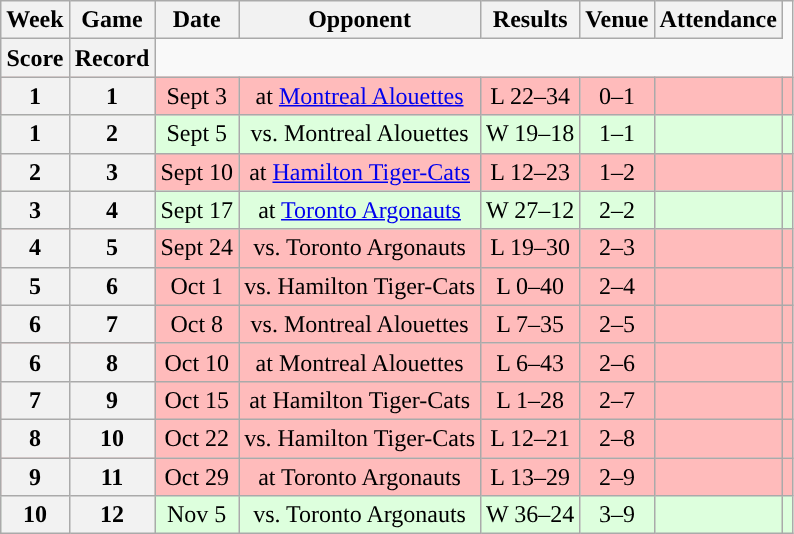<table class="wikitable" style="text-align:center">
<tr>
<th>Week</th>
<th>Game</th>
<th>Date</th>
<th>Opponent</th>
<th>Results</th>
<th>Venue</th>
<th>Attendance</th>
</tr>
<tr>
<th>Score</th>
<th>Record</th>
</tr>
<tr style="background:#ffbbbb">
<th>1</th>
<th>1</th>
<td>Sept 3</td>
<td>at <a href='#'>Montreal Alouettes</a></td>
<td>L 22–34</td>
<td>0–1</td>
<td></td>
<td></td>
</tr>
<tr style="background:#ddffdd">
<th>1</th>
<th>2</th>
<td>Sept 5</td>
<td>vs. Montreal Alouettes</td>
<td>W 19–18</td>
<td>1–1</td>
<td></td>
<td></td>
</tr>
<tr style="background:#ffbbbb">
<th>2</th>
<th>3</th>
<td>Sept 10</td>
<td>at <a href='#'>Hamilton Tiger-Cats</a></td>
<td>L 12–23</td>
<td>1–2</td>
<td></td>
<td></td>
</tr>
<tr style="background:#ddffdd">
<th>3</th>
<th>4</th>
<td>Sept 17</td>
<td>at <a href='#'>Toronto Argonauts</a></td>
<td>W 27–12</td>
<td>2–2</td>
<td></td>
<td></td>
</tr>
<tr style="background:#ffbbbb">
<th>4</th>
<th>5</th>
<td>Sept 24</td>
<td>vs. Toronto Argonauts</td>
<td>L 19–30</td>
<td>2–3</td>
<td></td>
<td></td>
</tr>
<tr style="background:#ffbbbb">
<th>5</th>
<th>6</th>
<td>Oct 1</td>
<td>vs. Hamilton Tiger-Cats</td>
<td>L 0–40</td>
<td>2–4</td>
<td></td>
<td></td>
</tr>
<tr style="background:#ffbbbb">
<th>6</th>
<th>7</th>
<td>Oct 8</td>
<td>vs. Montreal Alouettes</td>
<td>L 7–35</td>
<td>2–5</td>
<td></td>
<td></td>
</tr>
<tr style="background:#ffbbbb">
<th>6</th>
<th>8</th>
<td>Oct 10</td>
<td>at Montreal Alouettes</td>
<td>L 6–43</td>
<td>2–6</td>
<td></td>
<td></td>
</tr>
<tr style="background:#ffbbbb">
<th>7</th>
<th>9</th>
<td>Oct 15</td>
<td>at Hamilton Tiger-Cats</td>
<td>L 1–28</td>
<td>2–7</td>
<td></td>
<td></td>
</tr>
<tr style="background:#ffbbbb">
<th>8</th>
<th>10</th>
<td>Oct 22</td>
<td>vs. Hamilton Tiger-Cats</td>
<td>L 12–21</td>
<td>2–8</td>
<td></td>
<td></td>
</tr>
<tr style="background:#ffbbbb">
<th>9</th>
<th>11</th>
<td>Oct 29</td>
<td>at Toronto Argonauts</td>
<td>L 13–29</td>
<td>2–9</td>
<td></td>
<td></td>
</tr>
<tr style="background:#ddffdd">
<th>10</th>
<th>12</th>
<td>Nov 5</td>
<td>vs. Toronto Argonauts</td>
<td>W 36–24</td>
<td>3–9</td>
<td></td>
<td></td>
</tr>
</table>
